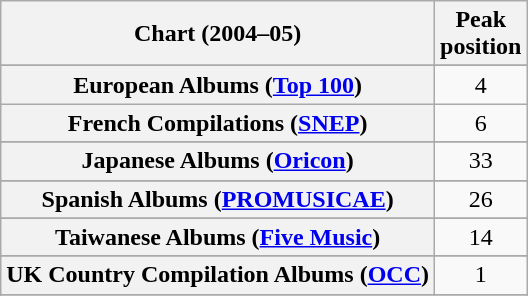<table class="wikitable sortable plainrowheaders" style="text-align:center">
<tr>
<th scope="col">Chart (2004–05)</th>
<th scope="col">Peak<br> position</th>
</tr>
<tr>
</tr>
<tr>
</tr>
<tr>
</tr>
<tr>
</tr>
<tr>
</tr>
<tr>
</tr>
<tr>
</tr>
<tr>
<th scope="row">European Albums (<a href='#'>Top 100</a>)</th>
<td>4</td>
</tr>
<tr>
<th scope="row">French Compilations (<a href='#'>SNEP</a>)</th>
<td>6</td>
</tr>
<tr>
</tr>
<tr>
</tr>
<tr>
</tr>
<tr>
<th scope="row">Japanese Albums (<a href='#'>Oricon</a>)</th>
<td>33</td>
</tr>
<tr>
</tr>
<tr>
</tr>
<tr>
</tr>
<tr>
</tr>
<tr>
<th scope="row">Spanish Albums (<a href='#'>PROMUSICAE</a>)</th>
<td>26</td>
</tr>
<tr>
</tr>
<tr>
</tr>
<tr>
<th scope="row">Taiwanese Albums (<a href='#'>Five Music</a>)</th>
<td>14</td>
</tr>
<tr>
</tr>
<tr>
<th scope="row">UK Country Compilation Albums (<a href='#'>OCC</a>)</th>
<td>1</td>
</tr>
<tr>
</tr>
<tr>
</tr>
</table>
